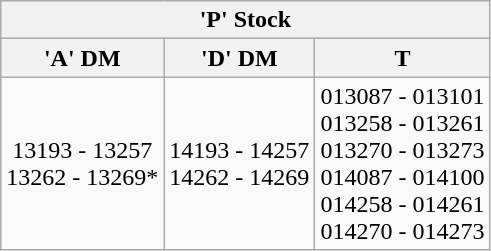<table class="wikitable">
<tr>
<th colspan=3>'P' Stock</th>
</tr>
<tr>
<th>'A' DM</th>
<th>'D' DM</th>
<th>T</th>
</tr>
<tr align=center nowrap>
<td>13193 - 13257<br>13262 - 13269*</td>
<td>14193 - 14257<br>14262 - 14269</td>
<td>013087 - 013101<br>013258 - 013261<br>013270 - 013273<br>014087 - 014100<br>014258 - 014261<br>014270 - 014273</td>
</tr>
</table>
